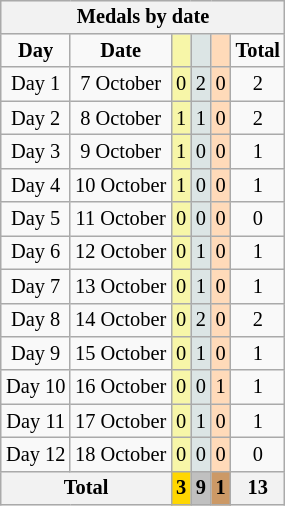<table class=wikitable style="font-size:85%;float:right;clear:right;">
<tr bgcolor=efefef>
<th colspan=6>Medals by date</th>
</tr>
<tr align=center>
<td><strong>Day</strong></td>
<td><strong>Date</strong></td>
<td bgcolor=#f7f6a8></td>
<td bgcolor=#dce5e5></td>
<td bgcolor=#ffdab9></td>
<td><strong>Total</strong></td>
</tr>
<tr align=center>
<td>Day 1</td>
<td>7 October</td>
<td bgcolor=F7F6A8>0</td>
<td bgcolor=DCE5E5>2</td>
<td bgcolor=FFDAB9>0</td>
<td>2</td>
</tr>
<tr align=center>
<td>Day 2</td>
<td>8 October</td>
<td bgcolor=F7F6A8>1</td>
<td bgcolor=DCE5E5>1</td>
<td bgcolor=FFDAB9>0</td>
<td>2</td>
</tr>
<tr align=center>
<td>Day 3</td>
<td>9 October</td>
<td bgcolor=F7F6A8>1</td>
<td bgcolor=DCE5E5>0</td>
<td bgcolor=FFDAB9>0</td>
<td>1</td>
</tr>
<tr align=center>
<td>Day 4</td>
<td>10 October</td>
<td bgcolor=F7F6A8>1</td>
<td bgcolor=DCE5E5>0</td>
<td bgcolor=FFDAB9>0</td>
<td>1</td>
</tr>
<tr align=center>
<td>Day 5</td>
<td>11 October</td>
<td bgcolor=F7F6A8>0</td>
<td bgcolor=DCE5E5>0</td>
<td bgcolor=FFDAB9>0</td>
<td>0</td>
</tr>
<tr align=center>
<td>Day 6</td>
<td>12 October</td>
<td bgcolor=F7F6A8>0</td>
<td bgcolor=DCE5E5>1</td>
<td bgcolor=FFDAB9>0</td>
<td>1</td>
</tr>
<tr align=center>
<td>Day 7</td>
<td>13 October</td>
<td bgcolor=F7F6A8>0</td>
<td bgcolor=DCE5E5>1</td>
<td bgcolor=FFDAB9>0</td>
<td>1</td>
</tr>
<tr align=center>
<td>Day 8</td>
<td>14 October</td>
<td bgcolor=F7F6A8>0</td>
<td bgcolor=DCE5E5>2</td>
<td bgcolor=FFDAB9>0</td>
<td>2</td>
</tr>
<tr align=center>
<td>Day 9</td>
<td>15 October</td>
<td bgcolor=F7F6A8>0</td>
<td bgcolor=DCE5E5>1</td>
<td bgcolor=FFDAB9>0</td>
<td>1</td>
</tr>
<tr align=center>
<td>Day 10</td>
<td>16 October</td>
<td bgcolor=F7F6A8>0</td>
<td bgcolor=DCE5E5>0</td>
<td bgcolor=FFDAB9>1</td>
<td>1</td>
</tr>
<tr align=center>
<td>Day 11</td>
<td>17 October</td>
<td bgcolor=F7F6A8>0</td>
<td bgcolor=DCE5E5>1</td>
<td bgcolor=FFDAB9>0</td>
<td>1</td>
</tr>
<tr align=center>
<td>Day 12</td>
<td>18 October</td>
<td bgcolor=F7F6A8>0</td>
<td bgcolor=DCE5E5>0</td>
<td bgcolor=FFDAB9>0</td>
<td>0</td>
</tr>
<tr>
<th colspan=2>Total</th>
<th style="background:gold">3</th>
<th style="background:silver">9</th>
<th style="background:#c96">1</th>
<th>13</th>
</tr>
</table>
